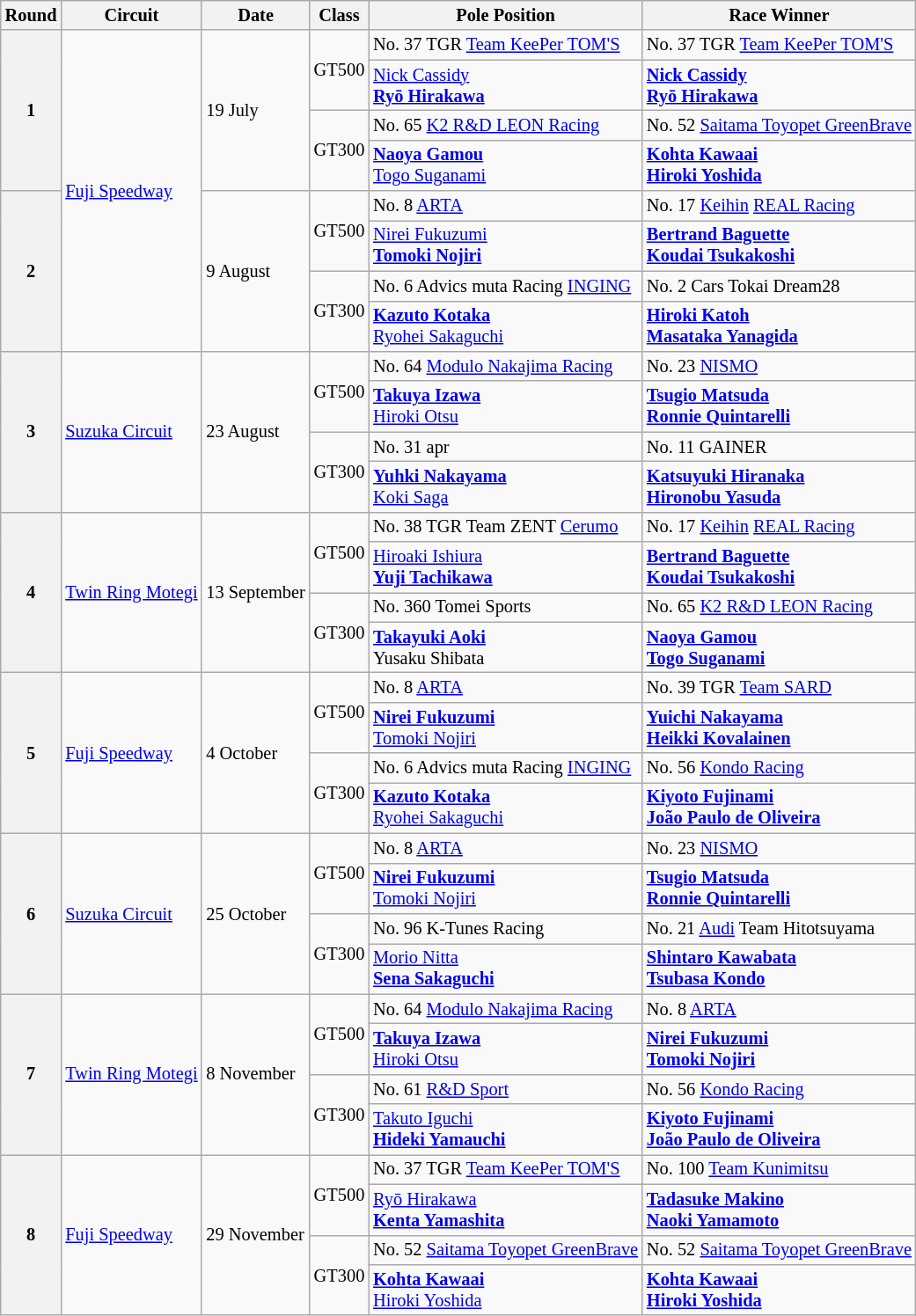<table class="wikitable" style="font-size:85%;">
<tr>
<th>Round</th>
<th>Circuit</th>
<th>Date</th>
<th>Class</th>
<th>Pole Position</th>
<th>Race Winner</th>
</tr>
<tr>
<th rowspan="4">1</th>
<td rowspan="8"> <a href='#'>Fuji Speedway</a></td>
<td rowspan="4">19 July</td>
<td rowspan="2">GT500</td>
<td>No. 37 TGR <a href='#'>Team KeePer TOM'S</a></td>
<td>No. 37 TGR <a href='#'>Team KeePer TOM'S</a></td>
</tr>
<tr>
<td> <a href='#'>Nick Cassidy</a><br><strong> <a href='#'>Ryō Hirakawa</a></strong></td>
<td><strong> <a href='#'>Nick Cassidy</a><br> <a href='#'>Ryō Hirakawa</a></strong></td>
</tr>
<tr>
<td rowspan="2">GT300</td>
<td>No. 65 <a href='#'>K2 R&D LEON Racing</a></td>
<td>No. 52 <a href='#'>Saitama Toyopet GreenBrave</a></td>
</tr>
<tr>
<td><strong> <a href='#'>Naoya Gamou</a></strong><br> <a href='#'>Togo Suganami</a></td>
<td><strong> <a href='#'>Kohta Kawaai</a><br> <a href='#'>Hiroki Yoshida</a></strong></td>
</tr>
<tr>
<th rowspan="4">2</th>
<td rowspan="4">9 August</td>
<td rowspan="2">GT500</td>
<td>No. 8 <a href='#'>ARTA</a></td>
<td>No. 17 <a href='#'>Keihin</a> <a href='#'>REAL Racing</a></td>
</tr>
<tr>
<td> <a href='#'>Nirei Fukuzumi</a><br><strong> <a href='#'>Tomoki Nojiri</a></strong></td>
<td><strong> <a href='#'>Bertrand Baguette</a><br> <a href='#'>Koudai Tsukakoshi</a></strong></td>
</tr>
<tr>
<td rowspan="2">GT300</td>
<td>No. 6 Advics muta Racing <a href='#'>INGING</a></td>
<td>No. 2 Cars Tokai Dream28</td>
</tr>
<tr>
<td><strong> <a href='#'>Kazuto Kotaka</a></strong><br> <a href='#'>Ryohei Sakaguchi</a></td>
<td><strong> <a href='#'>Hiroki Katoh</a><br> <a href='#'>Masataka Yanagida</a></strong></td>
</tr>
<tr>
<th rowspan="4">3</th>
<td rowspan="4"> <a href='#'>Suzuka Circuit</a></td>
<td rowspan="4">23 August</td>
<td rowspan="2">GT500</td>
<td>No. 64 <a href='#'>Modulo Nakajima Racing</a></td>
<td>No. 23 <a href='#'>NISMO</a></td>
</tr>
<tr>
<td><strong> <a href='#'>Takuya Izawa</a></strong><br> <a href='#'>Hiroki Otsu</a></td>
<td><strong> <a href='#'>Tsugio Matsuda</a><br> <a href='#'>Ronnie Quintarelli</a></strong></td>
</tr>
<tr>
<td rowspan="2">GT300</td>
<td>No. 31 apr</td>
<td>No. 11 GAINER</td>
</tr>
<tr>
<td><strong> <a href='#'>Yuhki Nakayama</a></strong><br> <a href='#'>Koki Saga</a></td>
<td><strong> <a href='#'>Katsuyuki Hiranaka</a><br> <a href='#'>Hironobu Yasuda</a></strong></td>
</tr>
<tr>
<th rowspan="4">4</th>
<td rowspan="4"> <a href='#'>Twin Ring Motegi</a></td>
<td rowspan="4">13 September</td>
<td rowspan="2">GT500</td>
<td>No. 38 TGR Team ZENT <a href='#'>Cerumo</a></td>
<td>No. 17 <a href='#'>Keihin</a> <a href='#'>REAL Racing</a></td>
</tr>
<tr>
<td> <a href='#'>Hiroaki Ishiura</a><br><strong> <a href='#'>Yuji Tachikawa</a></strong></td>
<td><strong> <a href='#'>Bertrand Baguette</a><br> <a href='#'>Koudai Tsukakoshi</a></strong></td>
</tr>
<tr>
<td rowspan="2">GT300</td>
<td>No. 360 Tomei Sports</td>
<td>No. 65 <a href='#'>K2 R&D LEON Racing</a></td>
</tr>
<tr>
<td><strong> <a href='#'>Takayuki Aoki</a></strong><br> Yusaku Shibata</td>
<td><strong> <a href='#'>Naoya Gamou</a><br> <a href='#'>Togo Suganami</a></strong></td>
</tr>
<tr>
<th rowspan="4">5</th>
<td rowspan="4"> <a href='#'>Fuji Speedway</a></td>
<td rowspan="4">4 October</td>
<td rowspan="2">GT500</td>
<td>No. 8 <a href='#'>ARTA</a></td>
<td>No. 39 TGR <a href='#'>Team SARD</a></td>
</tr>
<tr>
<td><strong> <a href='#'>Nirei Fukuzumi</a></strong><br> <a href='#'>Tomoki Nojiri</a></td>
<td><strong> <a href='#'>Yuichi Nakayama</a><br> <a href='#'>Heikki Kovalainen</a></strong></td>
</tr>
<tr>
<td rowspan="2">GT300</td>
<td>No. 6 Advics muta Racing <a href='#'>INGING</a></td>
<td>No. 56 <a href='#'>Kondo Racing</a></td>
</tr>
<tr>
<td><strong> <a href='#'>Kazuto Kotaka</a></strong><br> <a href='#'>Ryohei Sakaguchi</a></td>
<td><strong> <a href='#'>Kiyoto Fujinami</a><br> <a href='#'>João Paulo de Oliveira</a></strong></td>
</tr>
<tr>
<th rowspan="4">6</th>
<td rowspan="4"> <a href='#'>Suzuka Circuit</a></td>
<td rowspan="4">25 October</td>
<td rowspan="2">GT500</td>
<td>No. 8 <a href='#'>ARTA</a></td>
<td>No. 23 <a href='#'>NISMO</a></td>
</tr>
<tr>
<td><strong> <a href='#'>Nirei Fukuzumi</a></strong><br> <a href='#'>Tomoki Nojiri</a></td>
<td><strong> <a href='#'>Tsugio Matsuda</a><br> <a href='#'>Ronnie Quintarelli</a></strong></td>
</tr>
<tr>
<td rowspan="2">GT300</td>
<td>No. 96 K-Tunes Racing</td>
<td>No. 21 <a href='#'>Audi</a> Team Hitotsuyama</td>
</tr>
<tr>
<td> <a href='#'>Morio Nitta</a><br><strong> <a href='#'>Sena Sakaguchi</a></strong></td>
<td><strong> <a href='#'>Shintaro Kawabata</a><br> <a href='#'>Tsubasa Kondo</a></strong></td>
</tr>
<tr>
<th rowspan="4">7</th>
<td rowspan="4"> <a href='#'>Twin Ring Motegi</a></td>
<td rowspan="4">8 November</td>
<td rowspan="2">GT500</td>
<td>No. 64 <a href='#'>Modulo Nakajima Racing</a></td>
<td>No. 8 <a href='#'>ARTA</a></td>
</tr>
<tr>
<td><strong> <a href='#'>Takuya Izawa</a></strong><br> <a href='#'>Hiroki Otsu</a></td>
<td><strong> <a href='#'>Nirei Fukuzumi</a><br> <a href='#'>Tomoki Nojiri</a></strong></td>
</tr>
<tr>
<td rowspan="2">GT300</td>
<td>No. 61 <a href='#'>R&D Sport</a></td>
<td>No. 56 <a href='#'>Kondo Racing</a></td>
</tr>
<tr>
<td> <a href='#'>Takuto Iguchi</a><br><strong> <a href='#'>Hideki Yamauchi</a></strong></td>
<td><strong> <a href='#'>Kiyoto Fujinami</a><br> <a href='#'>João Paulo de Oliveira</a></strong></td>
</tr>
<tr>
<th rowspan="4">8</th>
<td rowspan="4"> <a href='#'>Fuji Speedway</a></td>
<td rowspan="4">29 November</td>
<td rowspan="2">GT500</td>
<td>No. 37 TGR <a href='#'>Team KeePer TOM'S</a></td>
<td>No. 100 <a href='#'>Team Kunimitsu</a></td>
</tr>
<tr>
<td> <a href='#'>Ryō Hirakawa</a><br><strong> <a href='#'>Kenta Yamashita</a></strong></td>
<td><strong> <a href='#'>Tadasuke Makino</a><br> <a href='#'>Naoki Yamamoto</a></strong></td>
</tr>
<tr>
<td rowspan="2">GT300</td>
<td>No. 52 <a href='#'>Saitama Toyopet GreenBrave</a></td>
<td>No. 52 <a href='#'>Saitama Toyopet GreenBrave</a></td>
</tr>
<tr>
<td><strong> <a href='#'>Kohta Kawaai</a></strong><br> <a href='#'>Hiroki Yoshida</a></td>
<td><strong> <a href='#'>Kohta Kawaai</a><br> <a href='#'>Hiroki Yoshida</a></strong></td>
</tr>
</table>
